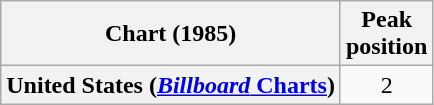<table class="wikitable sortable plainrowheaders">
<tr>
<th>Chart (1985)</th>
<th>Peak<br>position</th>
</tr>
<tr>
<th scope="row">United States (<a href='#'><em>Billboard</em> Charts</a>)</th>
<td align="center">2</td>
</tr>
</table>
